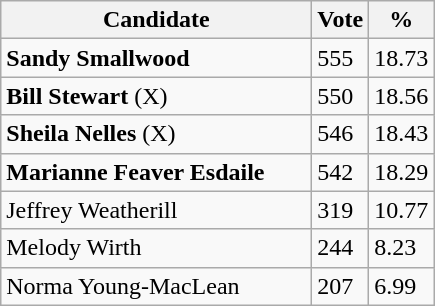<table class="wikitable">
<tr>
<th bgcolor="#DDDDFF" width="200px">Candidate</th>
<th bgcolor="#DDDDFF">Vote</th>
<th bgcolor="#DDDDFF">%</th>
</tr>
<tr>
<td><strong>Sandy Smallwood</strong></td>
<td>555</td>
<td>18.73</td>
</tr>
<tr>
<td><strong>Bill Stewart</strong> (X)</td>
<td>550</td>
<td>18.56</td>
</tr>
<tr>
<td><strong>Sheila Nelles</strong> (X)</td>
<td>546</td>
<td>18.43</td>
</tr>
<tr>
<td><strong>Marianne Feaver Esdaile</strong></td>
<td>542</td>
<td>18.29</td>
</tr>
<tr>
<td>Jeffrey Weatherill</td>
<td>319</td>
<td>10.77</td>
</tr>
<tr>
<td>Melody Wirth</td>
<td>244</td>
<td>8.23</td>
</tr>
<tr>
<td>Norma Young-MacLean</td>
<td>207</td>
<td>6.99</td>
</tr>
</table>
